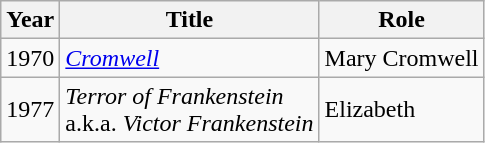<table class="wikitable">
<tr>
<th>Year</th>
<th>Title</th>
<th>Role</th>
</tr>
<tr>
<td>1970</td>
<td><em><a href='#'>Cromwell</a></em></td>
<td>Mary Cromwell</td>
</tr>
<tr>
<td>1977</td>
<td><em>Terror of Frankenstein</em><br>a.k.a. <em>Victor Frankenstein</em></td>
<td>Elizabeth</td>
</tr>
</table>
